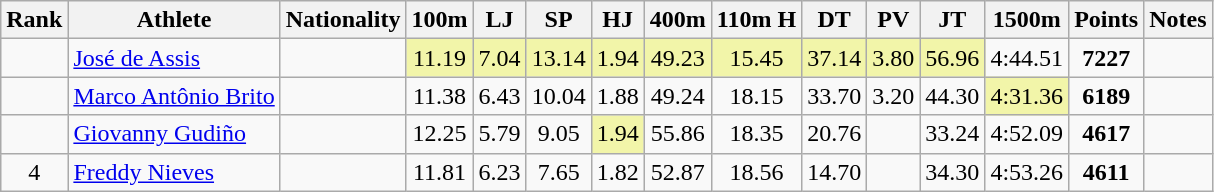<table class="wikitable sortable" style=" text-align:center;">
<tr>
<th>Rank</th>
<th>Athlete</th>
<th>Nationality</th>
<th>100m</th>
<th>LJ</th>
<th>SP</th>
<th>HJ</th>
<th>400m</th>
<th>110m H</th>
<th>DT</th>
<th>PV</th>
<th>JT</th>
<th>1500m</th>
<th>Points</th>
<th>Notes</th>
</tr>
<tr>
<td></td>
<td align=left><a href='#'>José de Assis</a></td>
<td align=left></td>
<td bgcolor=#F2F5A9>11.19</td>
<td bgcolor=#F2F5A9>7.04</td>
<td bgcolor=#F2F5A9>13.14</td>
<td bgcolor=#F2F5A9>1.94</td>
<td bgcolor=#F2F5A9>49.23</td>
<td bgcolor=#F2F5A9>15.45</td>
<td bgcolor=#F2F5A9>37.14</td>
<td bgcolor=#F2F5A9>3.80</td>
<td bgcolor=#F2F5A9>56.96</td>
<td>4:44.51</td>
<td><strong>7227</strong></td>
<td></td>
</tr>
<tr>
<td></td>
<td align=left><a href='#'>Marco Antônio Brito</a></td>
<td align=left></td>
<td>11.38</td>
<td>6.43</td>
<td>10.04</td>
<td>1.88</td>
<td>49.24</td>
<td>18.15</td>
<td>33.70</td>
<td>3.20</td>
<td>44.30</td>
<td bgcolor=#F2F5A9>4:31.36</td>
<td><strong>6189</strong></td>
<td></td>
</tr>
<tr>
<td></td>
<td align=left><a href='#'>Giovanny Gudiño</a></td>
<td align=left></td>
<td>12.25</td>
<td>5.79</td>
<td>9.05</td>
<td bgcolor=#F2F5A9>1.94</td>
<td>55.86</td>
<td>18.35</td>
<td>20.76</td>
<td></td>
<td>33.24</td>
<td>4:52.09</td>
<td><strong>4617</strong></td>
<td></td>
</tr>
<tr>
<td>4</td>
<td align=left><a href='#'>Freddy Nieves</a></td>
<td align=left></td>
<td>11.81</td>
<td>6.23</td>
<td>7.65</td>
<td>1.82</td>
<td>52.87</td>
<td>18.56</td>
<td>14.70</td>
<td></td>
<td>34.30</td>
<td>4:53.26</td>
<td><strong>4611</strong></td>
<td></td>
</tr>
</table>
